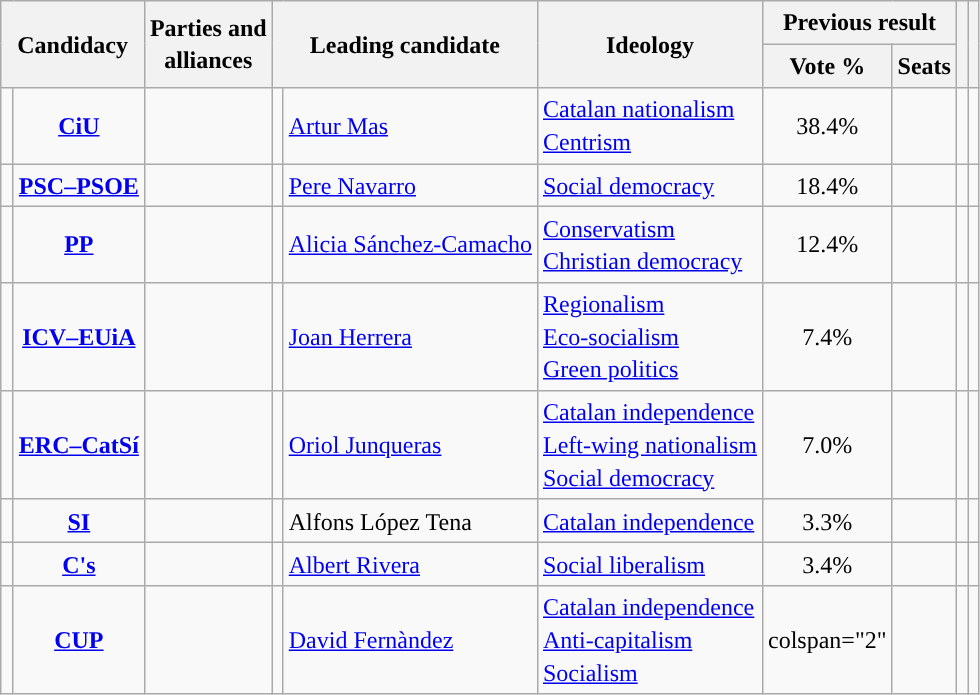<table class="wikitable" style="line-height:1.35em; text-align:left;">
<tr>
<th colspan="2" rowspan="2">Candidacy</th>
<th rowspan="2">Parties and<br>alliances</th>
<th colspan="2" rowspan="2">Leading candidate</th>
<th rowspan="2">Ideology</th>
<th colspan="2">Previous result</th>
<th rowspan="2"></th>
<th rowspan="2"></th>
</tr>
<tr>
<th>Vote %</th>
<th>Seats</th>
</tr>
<tr>
<td width="1" style="color:inherit;background:"></td>
<td align="center"><strong><a href='#'>CiU</a></strong></td>
<td></td>
<td></td>
<td><a href='#'>Artur Mas</a></td>
<td><a href='#'>Catalan nationalism</a><br><a href='#'>Centrism</a></td>
<td align="center">38.4%</td>
<td></td>
<td></td>
<td></td>
</tr>
<tr>
<td style="color:inherit;background:"></td>
<td align="center"><strong><a href='#'>PSC–PSOE</a></strong></td>
<td></td>
<td></td>
<td><a href='#'>Pere Navarro</a></td>
<td><a href='#'>Social democracy</a></td>
<td align="center">18.4%</td>
<td></td>
<td></td>
<td></td>
</tr>
<tr>
<td style="color:inherit;background:"></td>
<td align="center"><strong><a href='#'>PP</a></strong></td>
<td></td>
<td></td>
<td><a href='#'>Alicia Sánchez-Camacho</a></td>
<td><a href='#'>Conservatism</a><br><a href='#'>Christian democracy</a></td>
<td align="center">12.4%</td>
<td></td>
<td></td>
<td></td>
</tr>
<tr>
<td style="color:inherit;background:"></td>
<td align="center"><strong><a href='#'>ICV–EUiA</a></strong></td>
<td></td>
<td></td>
<td><a href='#'>Joan Herrera</a></td>
<td><a href='#'>Regionalism</a><br><a href='#'>Eco-socialism</a><br><a href='#'>Green politics</a></td>
<td align="center">7.4%</td>
<td></td>
<td></td>
<td></td>
</tr>
<tr>
<td style="color:inherit;background:"></td>
<td align="center"><strong><a href='#'>ERC–CatSí</a></strong></td>
<td></td>
<td></td>
<td><a href='#'>Oriol Junqueras</a></td>
<td><a href='#'>Catalan independence</a><br><a href='#'>Left-wing nationalism</a><br><a href='#'>Social democracy</a></td>
<td align="center">7.0%</td>
<td></td>
<td></td>
<td><br></td>
</tr>
<tr>
<td style="color:inherit;background:"></td>
<td align="center"><strong><a href='#'>SI</a></strong></td>
<td></td>
<td></td>
<td>Alfons López Tena</td>
<td><a href='#'>Catalan independence</a></td>
<td align="center">3.3%</td>
<td></td>
<td></td>
<td></td>
</tr>
<tr>
<td style="color:inherit;background:"></td>
<td align="center"><strong><a href='#'>C's</a></strong></td>
<td></td>
<td></td>
<td><a href='#'>Albert Rivera</a></td>
<td><a href='#'>Social liberalism</a></td>
<td align="center">3.4%</td>
<td></td>
<td></td>
<td></td>
</tr>
<tr>
<td style="color:inherit;background:"></td>
<td align="center"><strong><a href='#'>CUP</a></strong></td>
<td></td>
<td></td>
<td><a href='#'>David Fernàndez</a></td>
<td><a href='#'>Catalan independence</a><br><a href='#'>Anti-capitalism</a><br><a href='#'>Socialism</a></td>
<td>colspan="2" </td>
<td></td>
<td></td>
</tr>
</table>
